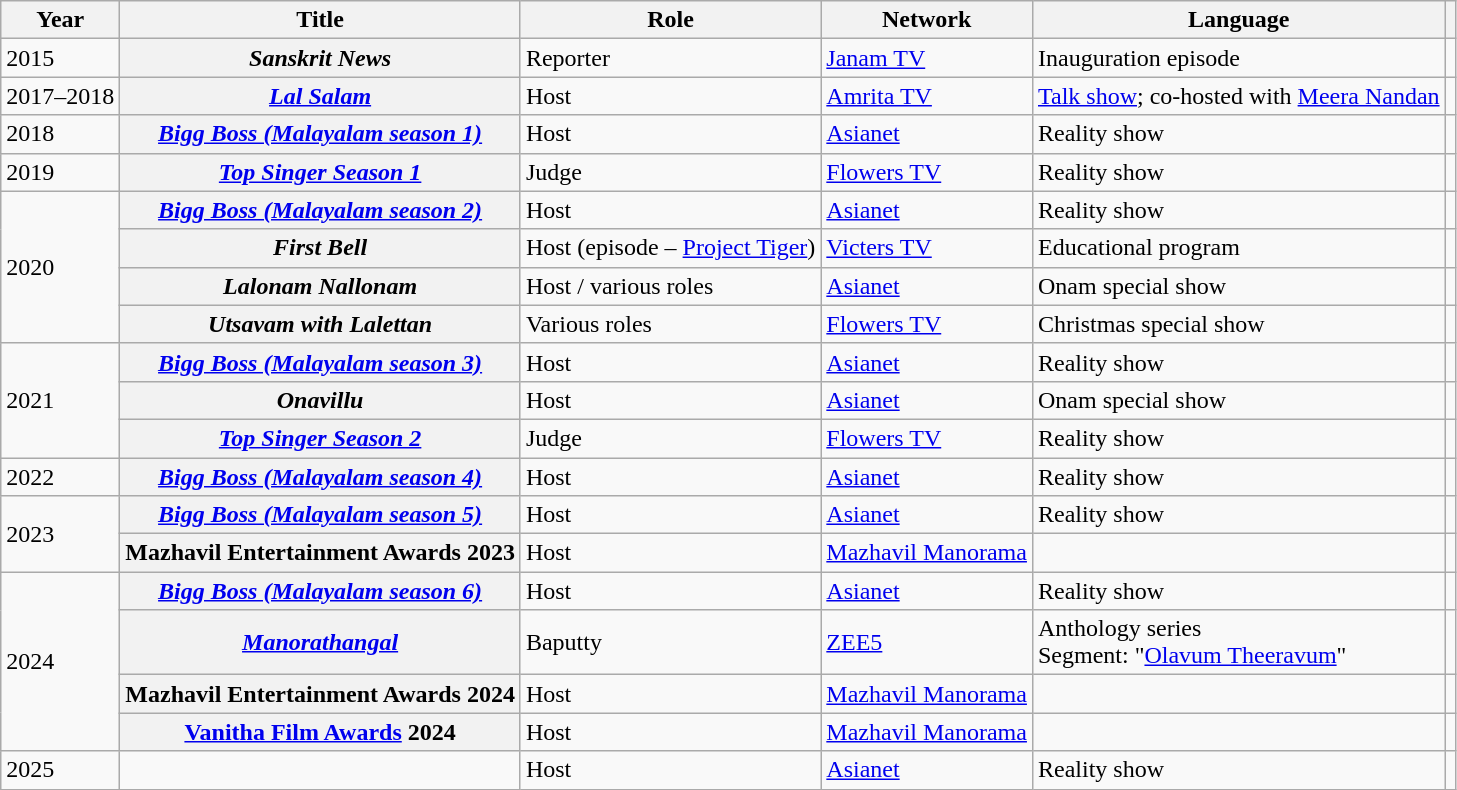<table class="wikitable plainrowheaders sortable">
<tr>
<th scope="col">Year</th>
<th scope="col">Title</th>
<th scope="col">Role</th>
<th scope="col">Network</th>
<th scope="col">Language</th>
<th scope="col" class="unsortable"></th>
</tr>
<tr>
<td>2015</td>
<th scope="row"><em>Sanskrit News</em></th>
<td>Reporter</td>
<td><a href='#'>Janam TV</a></td>
<td>Inauguration episode</td>
<td></td>
</tr>
<tr>
<td>2017–2018</td>
<th scope="row"><em><a href='#'>Lal Salam</a></em></th>
<td>Host</td>
<td><a href='#'>Amrita TV</a></td>
<td><a href='#'>Talk show</a>; co-hosted with <a href='#'>Meera Nandan</a></td>
<td></td>
</tr>
<tr>
<td>2018</td>
<th scope="row"><em><a href='#'>Bigg Boss (Malayalam season 1)</a></em></th>
<td>Host</td>
<td><a href='#'>Asianet</a></td>
<td>Reality show</td>
<td></td>
</tr>
<tr>
<td>2019</td>
<th scope="row"><em><a href='#'>Top Singer Season 1</a></em></th>
<td>Judge</td>
<td><a href='#'>Flowers TV</a></td>
<td>Reality show</td>
<td></td>
</tr>
<tr>
<td rowspan=4>2020</td>
<th scope="row"><em><a href='#'>Bigg Boss (Malayalam season 2)</a></em></th>
<td>Host</td>
<td><a href='#'>Asianet</a></td>
<td>Reality show</td>
<td></td>
</tr>
<tr>
<th scope="row"><em>First Bell</em></th>
<td>Host (episode – <a href='#'>Project Tiger</a>)</td>
<td><a href='#'>Victers TV</a></td>
<td>Educational program</td>
<td></td>
</tr>
<tr>
<th scope="row"><em>Lalonam Nallonam</em></th>
<td>Host / various roles</td>
<td><a href='#'>Asianet</a></td>
<td>Onam special show</td>
<td></td>
</tr>
<tr>
<th scope="row"><em>Utsavam with Lalettan</em></th>
<td>Various roles</td>
<td><a href='#'>Flowers TV</a></td>
<td>Christmas special show</td>
<td></td>
</tr>
<tr>
<td Rowspan=3>2021</td>
<th scope="row"><em><a href='#'>Bigg Boss (Malayalam season 3)</a></em></th>
<td>Host</td>
<td><a href='#'>Asianet</a></td>
<td>Reality show</td>
<td></td>
</tr>
<tr>
<th scope="row"><em>Onavillu</em></th>
<td>Host</td>
<td><a href='#'>Asianet</a></td>
<td>Onam special show</td>
<td></td>
</tr>
<tr>
<th scope="row"><em><a href='#'>Top Singer Season 2</a></em></th>
<td>Judge</td>
<td><a href='#'>Flowers TV</a></td>
<td>Reality show</td>
<td></td>
</tr>
<tr>
<td>2022</td>
<th scope="row"><em><a href='#'>Bigg Boss (Malayalam season 4)</a></em></th>
<td>Host</td>
<td><a href='#'>Asianet</a></td>
<td>Reality show</td>
<td></td>
</tr>
<tr>
<td rowspan=2>2023</td>
<th scope="row"><em><a href='#'>Bigg Boss (Malayalam season 5)</a></em></th>
<td>Host</td>
<td><a href='#'>Asianet</a></td>
<td>Reality show</td>
<td></td>
</tr>
<tr>
<th scope="row">Mazhavil Entertainment Awards 2023</th>
<td>Host</td>
<td><a href='#'>Mazhavil Manorama</a></td>
<td></td>
<td></td>
</tr>
<tr>
<td Rowspan=4>2024</td>
<th scope="row"><em><a href='#'>Bigg Boss (Malayalam season 6)</a></em></th>
<td>Host</td>
<td><a href='#'>Asianet</a></td>
<td>Reality show</td>
<td></td>
</tr>
<tr>
<th scope="row"><em><a href='#'>Manorathangal</a></em></th>
<td>Baputty</td>
<td><a href='#'>ZEE5</a></td>
<td>Anthology series <br> Segment: "<a href='#'>Olavum Theeravum</a>"</td>
<td></td>
</tr>
<tr>
<th scope="row">Mazhavil Entertainment Awards 2024</th>
<td>Host</td>
<td><a href='#'>Mazhavil Manorama</a></td>
<td></td>
<td></td>
</tr>
<tr>
<th scope="row"><a href='#'>Vanitha Film Awards</a> 2024</th>
<td>Host</td>
<td><a href='#'>Mazhavil Manorama</a></td>
<td></td>
<td></td>
</tr>
<tr>
<td>2025</td>
<td></td>
<td>Host</td>
<td><a href='#'>Asianet</a></td>
<td>Reality show</td>
<td></td>
</tr>
</table>
